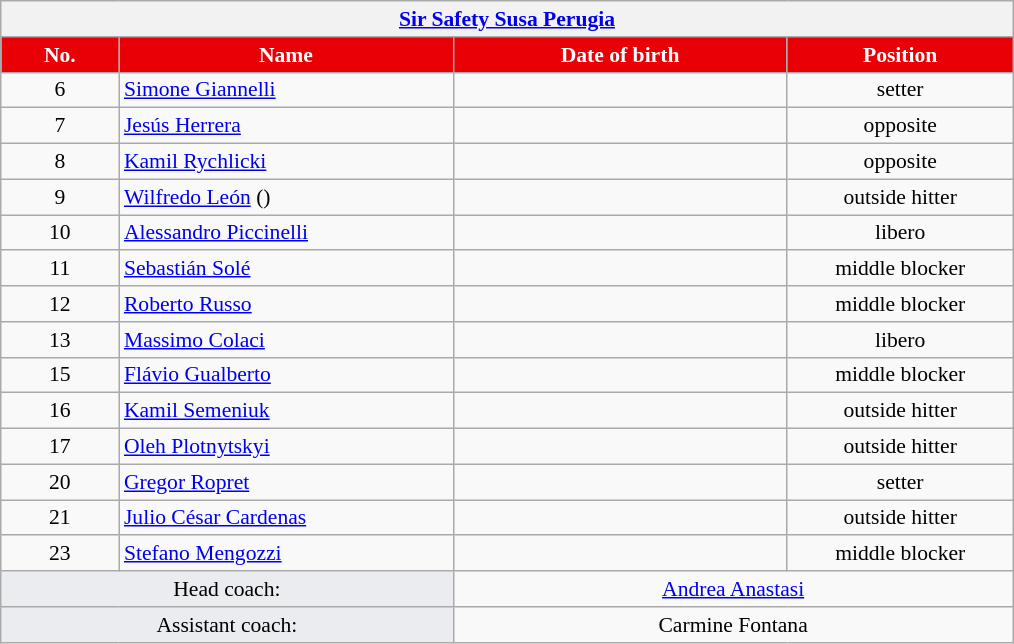<table class="wikitable collapsible collapsed" style="font-size:90%; text-align:center;">
<tr>
<th colspan=5 style="width:30em"><a href='#'>Sir Safety Susa Perugia</a></th>
</tr>
<tr>
<th style="width:5em; color:#FFFFFF; background-color:#E90006">No.</th>
<th style="width:15em; color:#FFFFFF; background-color:#E90006">Name</th>
<th style="width:15em; color:#FFFFFF; background-color:#E90006">Date of birth</th>
<th style="width:10em; color:#FFFFFF; background-color:#E90006">Position</th>
</tr>
<tr>
<td>6</td>
<td align=left> <a href='#'>Simone Giannelli</a></td>
<td align=center></td>
<td>setter</td>
</tr>
<tr>
<td>7</td>
<td align=left> <a href='#'>Jesús Herrera</a></td>
<td align=right></td>
<td>opposite</td>
</tr>
<tr>
<td>8</td>
<td align=left> <a href='#'>Kamil Rychlicki</a></td>
<td align=right></td>
<td>opposite</td>
</tr>
<tr>
<td>9</td>
<td align=left> <a href='#'>Wilfredo León</a> ()</td>
<td align=right></td>
<td>outside hitter</td>
</tr>
<tr>
<td>10</td>
<td align=left> <a href='#'>Alessandro Piccinelli</a></td>
<td align=right></td>
<td>libero</td>
</tr>
<tr>
<td>11</td>
<td align=left> <a href='#'>Sebastián Solé</a></td>
<td align=right></td>
<td>middle blocker</td>
</tr>
<tr>
<td>12</td>
<td align=left> <a href='#'>Roberto Russo</a></td>
<td align=right></td>
<td>middle blocker</td>
</tr>
<tr>
<td>13</td>
<td align=left> <a href='#'>Massimo Colaci</a></td>
<td align=right></td>
<td>libero</td>
</tr>
<tr>
<td>15</td>
<td align=left> <a href='#'>Flávio Gualberto</a></td>
<td align=right></td>
<td>middle blocker</td>
</tr>
<tr>
<td>16</td>
<td align=left> <a href='#'>Kamil Semeniuk</a></td>
<td align=right></td>
<td>outside hitter</td>
</tr>
<tr>
<td>17</td>
<td align=left> <a href='#'>Oleh Plotnytskyi</a></td>
<td align=right></td>
<td>outside hitter</td>
</tr>
<tr>
<td>20</td>
<td align=left> <a href='#'>Gregor Ropret</a></td>
<td align=right></td>
<td>setter</td>
</tr>
<tr>
<td>21</td>
<td align=left> <a href='#'>Julio César Cardenas</a></td>
<td align=right></td>
<td>outside hitter</td>
</tr>
<tr>
<td>23</td>
<td align=left> <a href='#'>Stefano Mengozzi</a></td>
<td align=right></td>
<td>middle blocker</td>
</tr>
<tr class="sortbottom">
<td colspan=2 style="background:#EAECF0">Head coach:</td>
<td colspan=2> <a href='#'>Andrea Anastasi</a></td>
</tr>
<tr class="sortbottom">
<td colspan=2 style="background:#EAECF0">Assistant coach:</td>
<td colspan=2> Carmine Fontana</td>
</tr>
</table>
